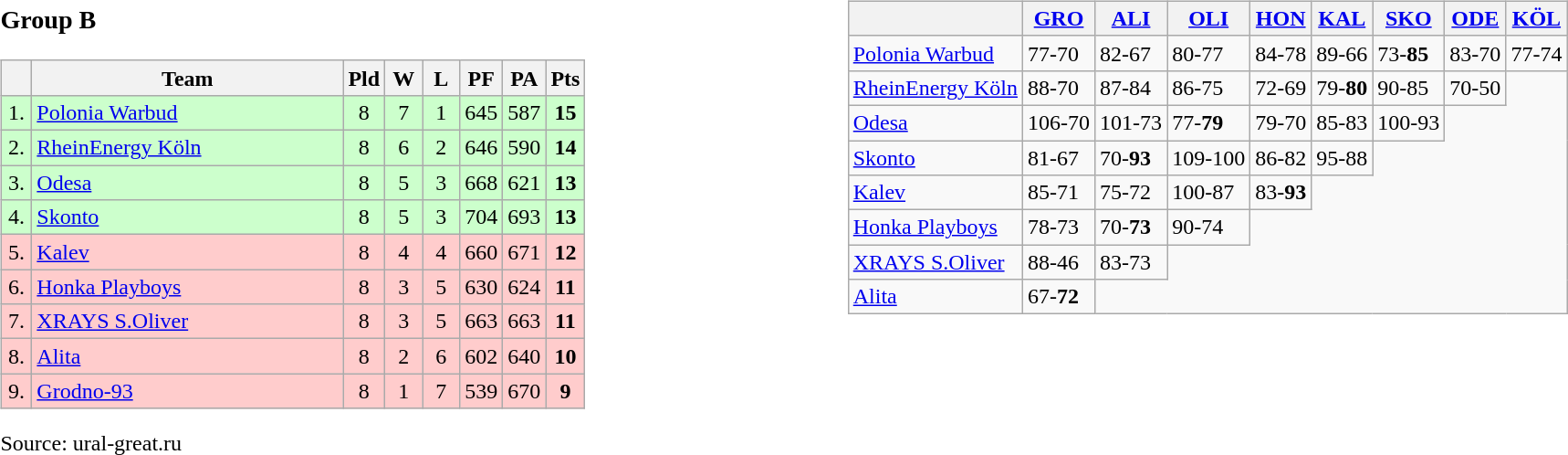<table>
<tr>
<td style="vertical-align:top; width:33%;"><br><h3>Group B</h3><table class="wikitable" style="text-align:center">
<tr>
<th width="15"></th>
<th width="220">Team</th>
<th width="20">Pld</th>
<th width="20">W</th>
<th width="20">L</th>
<th width="20">PF</th>
<th width="20">PA</th>
<th width="20">Pts</th>
</tr>
<tr bgcolor="#ccffcc">
<td>1.</td>
<td align="left"> <a href='#'>Polonia Warbud</a></td>
<td>8</td>
<td>7</td>
<td>1</td>
<td>645</td>
<td>587</td>
<td><strong>15</strong></td>
</tr>
<tr bgcolor="#ccffcc">
<td>2.</td>
<td align="left"> <a href='#'>RheinEnergy Köln</a></td>
<td>8</td>
<td>6</td>
<td>2</td>
<td>646</td>
<td>590</td>
<td><strong>14</strong></td>
</tr>
<tr bgcolor="#ccffcc">
<td>3.</td>
<td align="left"> <a href='#'>Odesa</a></td>
<td>8</td>
<td>5</td>
<td>3</td>
<td>668</td>
<td>621</td>
<td><strong>13</strong></td>
</tr>
<tr bgcolor="#ccffcc">
<td>4.</td>
<td align="left"> <a href='#'>Skonto</a></td>
<td>8</td>
<td>5</td>
<td>3</td>
<td>704</td>
<td>693</td>
<td><strong>13</strong></td>
</tr>
<tr bgcolor="#ffcccc">
<td>5.</td>
<td align="left"> <a href='#'>Kalev</a></td>
<td>8</td>
<td>4</td>
<td>4</td>
<td>660</td>
<td>671</td>
<td><strong>12</strong></td>
</tr>
<tr bgcolor="#ffcccc">
<td>6.</td>
<td align="left"> <a href='#'>Honka Playboys</a></td>
<td>8</td>
<td>3</td>
<td>5</td>
<td>630</td>
<td>624</td>
<td><strong>11</strong></td>
</tr>
<tr bgcolor="#ffcccc">
<td>7.</td>
<td align="left"> <a href='#'>XRAYS S.Oliver</a></td>
<td>8</td>
<td>3</td>
<td>5</td>
<td>663</td>
<td>663</td>
<td><strong>11</strong></td>
</tr>
<tr bgcolor="#ffcccc">
<td>8.</td>
<td align="left"> <a href='#'>Alita</a></td>
<td>8</td>
<td>2</td>
<td>6</td>
<td>602</td>
<td>640</td>
<td><strong>10</strong></td>
</tr>
<tr bgcolor="#ffcccc">
<td>9.</td>
<td align="left"> <a href='#'>Grodno-93</a></td>
<td>8</td>
<td>1</td>
<td>7</td>
<td>539</td>
<td>670</td>
<td><strong>9</strong></td>
</tr>
</table>
Source: ural-great.ru </td>
<td style="vertical-align:top; width:33%;"><br><table class="wikitable">
<tr>
<th></th>
<th> <a href='#'>GRO</a></th>
<th> <a href='#'>ALI</a></th>
<th> <a href='#'>OLI</a></th>
<th> <a href='#'>HON</a></th>
<th> <a href='#'>KAL</a></th>
<th> <a href='#'>SKO</a></th>
<th> <a href='#'>ODE</a></th>
<th> <a href='#'>KÖL</a></th>
</tr>
<tr>
<td> <a href='#'>Polonia Warbud</a></td>
<td>77-70</td>
<td>82-67</td>
<td>80-77</td>
<td>84-78</td>
<td>89-66</td>
<td>73-<strong>85</strong></td>
<td>83-70</td>
<td>77-74</td>
</tr>
<tr>
<td> <a href='#'>RheinEnergy Köln</a></td>
<td>88-70</td>
<td>87-84</td>
<td>86-75</td>
<td>72-69</td>
<td>79-<strong>80</strong></td>
<td>90-85</td>
<td>70-50</td>
</tr>
<tr>
<td> <a href='#'>Odesa</a></td>
<td>106-70</td>
<td>101-73</td>
<td>77-<strong>79</strong></td>
<td>79-70</td>
<td>85-83</td>
<td>100-93</td>
</tr>
<tr>
<td> <a href='#'>Skonto</a></td>
<td>81-67</td>
<td>70-<strong>93</strong></td>
<td>109-100</td>
<td>86-82</td>
<td>95-88</td>
</tr>
<tr>
<td> <a href='#'>Kalev</a></td>
<td>85-71</td>
<td>75-72</td>
<td>100-87</td>
<td>83-<strong>93</strong></td>
</tr>
<tr>
<td> <a href='#'>Honka Playboys</a></td>
<td>78-73</td>
<td>70-<strong>73</strong></td>
<td>90-74</td>
</tr>
<tr>
<td> <a href='#'>XRAYS S.Oliver</a></td>
<td>88-46</td>
<td>83-73</td>
</tr>
<tr>
<td> <a href='#'>Alita</a></td>
<td>67-<strong>72</strong></td>
</tr>
</table>
</td>
</tr>
</table>
